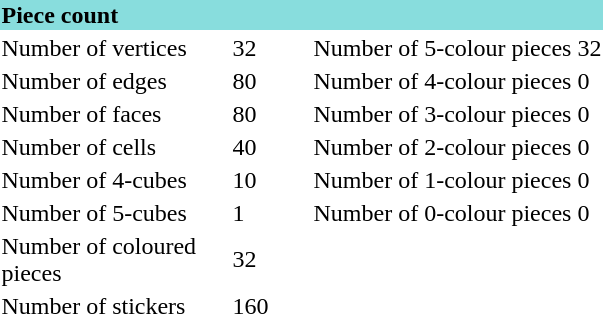<table>
<tr>
<td colspan="4" style="background:#88DDDD;font-weight:bold;">Piece count</td>
</tr>
<tr>
<td>Number of vertices</td>
<td style="width:50px;">32</td>
<td>Number of 5-colour pieces</td>
<td>32</td>
</tr>
<tr>
<td>Number of edges</td>
<td>80</td>
<td>Number of 4-colour pieces</td>
<td>0</td>
</tr>
<tr>
<td>Number of faces</td>
<td>80</td>
<td>Number of 3-colour pieces</td>
<td>0</td>
</tr>
<tr>
<td>Number of cells</td>
<td>40</td>
<td>Number of 2-colour pieces</td>
<td>0</td>
</tr>
<tr>
<td>Number of 4-cubes</td>
<td>10</td>
<td>Number of 1-colour pieces</td>
<td>0</td>
</tr>
<tr>
<td>Number of 5-cubes</td>
<td>1</td>
<td>Number of 0-colour pieces</td>
<td>0</td>
</tr>
<tr>
<td style="width:150px;">Number of coloured pieces</td>
<td>32</td>
</tr>
<tr>
<td>Number of stickers</td>
<td>160</td>
</tr>
</table>
